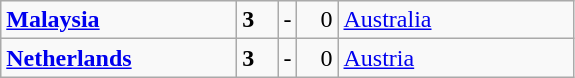<table class="wikitable">
<tr>
<td width=150> <strong><a href='#'>Malaysia</a></strong></td>
<td style="width:20px; text-align:left;"><strong>3</strong></td>
<td>-</td>
<td style="width:20px; text-align:right;">0</td>
<td width=150> <a href='#'>Australia</a></td>
</tr>
<tr>
<td> <strong><a href='#'>Netherlands</a></strong></td>
<td style="text-align:left;"><strong>3</strong></td>
<td>-</td>
<td style="text-align:right;">0</td>
<td> <a href='#'>Austria</a></td>
</tr>
</table>
